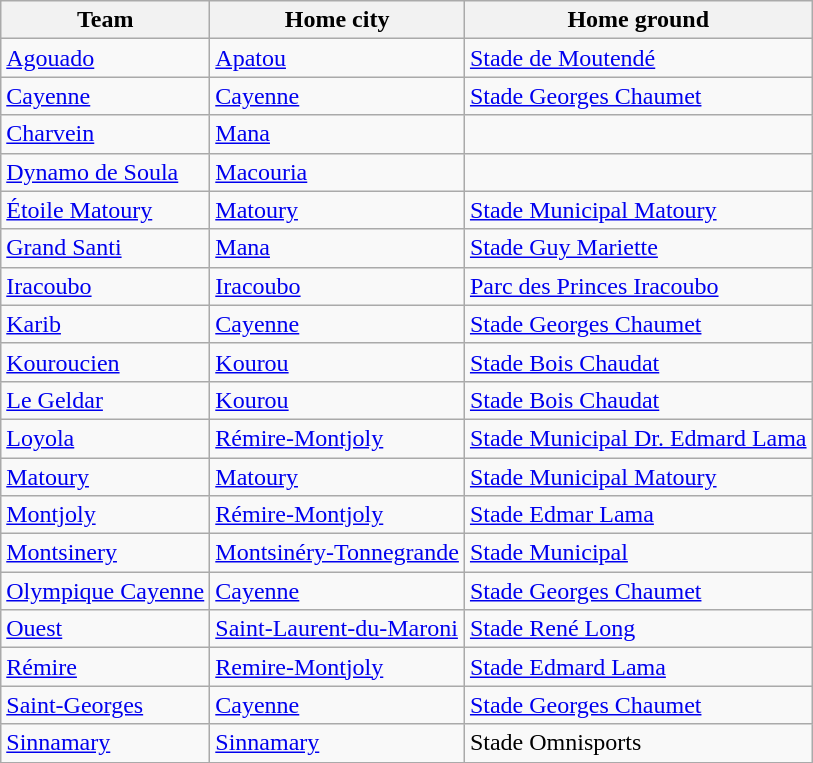<table class="wikitable sortable">
<tr>
<th>Team</th>
<th>Home city</th>
<th>Home ground</th>
</tr>
<tr>
<td><a href='#'>Agouado</a></td>
<td><a href='#'>Apatou</a></td>
<td><a href='#'>Stade de Moutendé</a></td>
</tr>
<tr>
<td><a href='#'>Cayenne</a></td>
<td><a href='#'>Cayenne</a></td>
<td><a href='#'>Stade Georges Chaumet</a></td>
</tr>
<tr>
<td><a href='#'>Charvein</a></td>
<td><a href='#'>Mana</a></td>
<td></td>
</tr>
<tr>
<td><a href='#'>Dynamo de Soula</a></td>
<td><a href='#'>Macouria</a></td>
<td></td>
</tr>
<tr>
<td><a href='#'>Étoile Matoury</a></td>
<td><a href='#'>Matoury</a></td>
<td><a href='#'>Stade Municipal Matoury</a></td>
</tr>
<tr>
<td><a href='#'>Grand Santi</a></td>
<td><a href='#'>Mana</a></td>
<td><a href='#'>Stade Guy Mariette</a></td>
</tr>
<tr>
<td><a href='#'>Iracoubo</a></td>
<td><a href='#'>Iracoubo</a></td>
<td><a href='#'>Parc des Princes Iracoubo</a></td>
</tr>
<tr>
<td><a href='#'>Karib</a></td>
<td><a href='#'>Cayenne</a></td>
<td><a href='#'>Stade Georges Chaumet</a></td>
</tr>
<tr>
<td><a href='#'>Kouroucien</a></td>
<td><a href='#'>Kourou</a></td>
<td><a href='#'>Stade Bois Chaudat</a></td>
</tr>
<tr>
<td><a href='#'>Le Geldar</a></td>
<td><a href='#'>Kourou</a></td>
<td><a href='#'>Stade Bois Chaudat</a></td>
</tr>
<tr>
<td><a href='#'>Loyola</a></td>
<td><a href='#'>Rémire-Montjoly</a></td>
<td><a href='#'>Stade Municipal Dr. Edmard Lama</a></td>
</tr>
<tr>
<td><a href='#'>Matoury</a></td>
<td><a href='#'>Matoury</a></td>
<td><a href='#'>Stade Municipal Matoury</a></td>
</tr>
<tr>
<td><a href='#'>Montjoly</a></td>
<td><a href='#'>Rémire-Montjoly</a></td>
<td><a href='#'>Stade Edmar Lama</a></td>
</tr>
<tr>
<td><a href='#'>Montsinery</a></td>
<td><a href='#'>Montsinéry-Tonnegrande</a></td>
<td><a href='#'>Stade Municipal</a></td>
</tr>
<tr>
<td><a href='#'>Olympique Cayenne</a></td>
<td><a href='#'>Cayenne</a></td>
<td><a href='#'>Stade Georges Chaumet</a></td>
</tr>
<tr>
<td><a href='#'>Ouest</a></td>
<td><a href='#'>Saint-Laurent-du-Maroni</a></td>
<td><a href='#'>Stade René Long</a></td>
</tr>
<tr>
<td><a href='#'>Rémire</a></td>
<td><a href='#'>Remire-Montjoly</a></td>
<td><a href='#'>Stade Edmard Lama</a></td>
</tr>
<tr>
<td><a href='#'>Saint-Georges</a></td>
<td><a href='#'>Cayenne</a></td>
<td><a href='#'>Stade Georges Chaumet</a></td>
</tr>
<tr>
<td><a href='#'>Sinnamary</a></td>
<td><a href='#'>Sinnamary</a></td>
<td>Stade Omnisports</td>
</tr>
</table>
